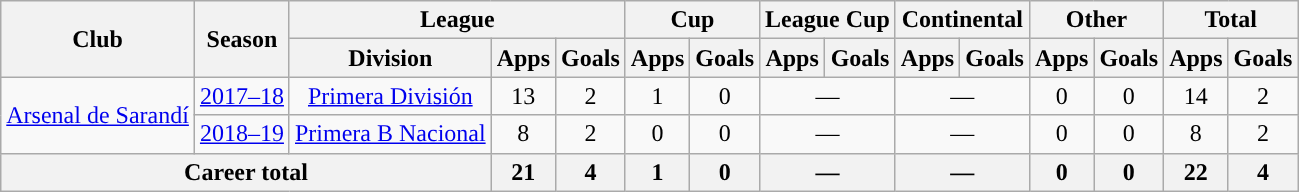<table class="wikitable" style="text-align:center">
<tr>
<th rowspan="2">Club</th>
<th rowspan="2">Season</th>
<th colspan="3">League</th>
<th colspan="2">Cup</th>
<th colspan="2">League Cup</th>
<th colspan="2">Continental</th>
<th colspan="2">Other</th>
<th colspan="2">Total</th>
</tr>
<tr>
<th>Division</th>
<th>Apps</th>
<th>Goals</th>
<th>Apps</th>
<th>Goals</th>
<th>Apps</th>
<th>Goals</th>
<th>Apps</th>
<th>Goals</th>
<th>Apps</th>
<th>Goals</th>
<th>Apps</th>
<th>Goals</th>
</tr>
<tr>
<td rowspan="2"><a href='#'>Arsenal de Sarandí</a></td>
<td><a href='#'>2017–18</a></td>
<td rowspan="1"><a href='#'>Primera División</a></td>
<td>13</td>
<td>2</td>
<td>1</td>
<td>0</td>
<td colspan="2">—</td>
<td colspan="2">—</td>
<td>0</td>
<td>0</td>
<td>14</td>
<td>2</td>
</tr>
<tr>
<td><a href='#'>2018–19</a></td>
<td rowspan="1"><a href='#'>Primera B Nacional</a></td>
<td>8</td>
<td>2</td>
<td>0</td>
<td>0</td>
<td colspan="2">—</td>
<td colspan="2">—</td>
<td>0</td>
<td>0</td>
<td>8</td>
<td>2</td>
</tr>
<tr>
<th colspan="3">Career total</th>
<th>21</th>
<th>4</th>
<th>1</th>
<th>0</th>
<th colspan="2">—</th>
<th colspan="2">—</th>
<th>0</th>
<th>0</th>
<th>22</th>
<th>4</th>
</tr>
</table>
